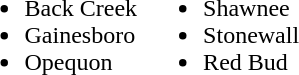<table border="0">
<tr>
<td valign="top"><br><ul><li>Back Creek</li><li>Gainesboro</li><li>Opequon</li></ul></td>
<td valign="top"><br><ul><li>Shawnee</li><li>Stonewall</li><li>Red Bud</li></ul></td>
</tr>
</table>
